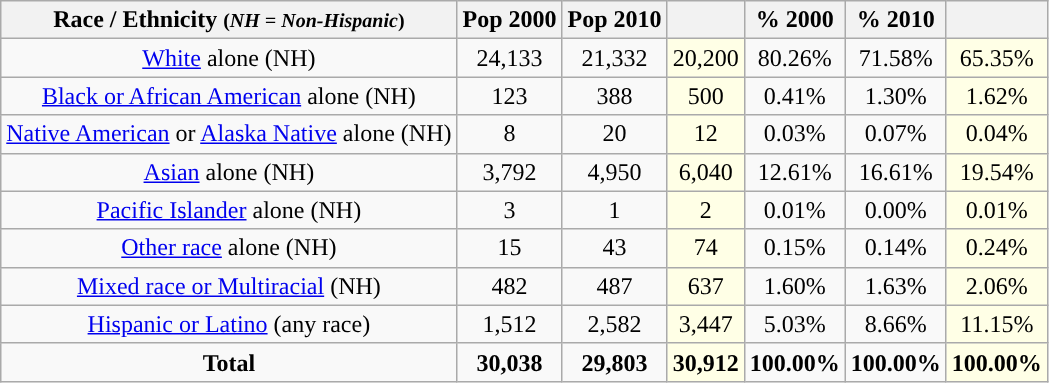<table class="wikitable" style="text-align:center;">
<tr>
<th>Race / Ethnicity <small>(<em>NH = Non-Hispanic</em>)</small></th>
<th>Pop 2000</th>
<th>Pop 2010</th>
<th></th>
<th>% 2000</th>
<th>% 2010</th>
<th></th>
</tr>
<tr>
<td><a href='#'>White</a> alone (NH)</td>
<td>24,133</td>
<td>21,332</td>
<td style='background: #ffffe6;'>20,200</td>
<td>80.26%</td>
<td>71.58%</td>
<td style='background: #ffffe6;'>65.35%</td>
</tr>
<tr>
<td><a href='#'>Black or African American</a> alone (NH)</td>
<td>123</td>
<td>388</td>
<td style='background: #ffffe6;'>500</td>
<td>0.41%</td>
<td>1.30%</td>
<td style='background: #ffffe6;'>1.62%</td>
</tr>
<tr>
<td><a href='#'>Native American</a> or <a href='#'>Alaska Native</a> alone (NH)</td>
<td>8</td>
<td>20</td>
<td style='background: #ffffe6;'>12</td>
<td>0.03%</td>
<td>0.07%</td>
<td style='background: #ffffe6;'>0.04%</td>
</tr>
<tr>
<td><a href='#'>Asian</a> alone (NH)</td>
<td>3,792</td>
<td>4,950</td>
<td style='background: #ffffe6;'>6,040</td>
<td>12.61%</td>
<td>16.61%</td>
<td style='background: #ffffe6;'>19.54%</td>
</tr>
<tr>
<td><a href='#'>Pacific Islander</a> alone (NH)</td>
<td>3</td>
<td>1</td>
<td style='background: #ffffe6;'>2</td>
<td>0.01%</td>
<td>0.00%</td>
<td style='background: #ffffe6;'>0.01%</td>
</tr>
<tr>
<td><a href='#'>Other race</a> alone (NH)</td>
<td>15</td>
<td>43</td>
<td style='background: #ffffe6;'>74</td>
<td>0.15%</td>
<td>0.14%</td>
<td style='background: #ffffe6;'>0.24%</td>
</tr>
<tr>
<td><a href='#'>Mixed race or Multiracial</a> (NH)</td>
<td>482</td>
<td>487</td>
<td style='background: #ffffe6;'>637</td>
<td>1.60%</td>
<td>1.63%</td>
<td style='background: #ffffe6;'>2.06%</td>
</tr>
<tr>
<td><a href='#'>Hispanic or Latino</a> (any race)</td>
<td>1,512</td>
<td>2,582</td>
<td style='background: #ffffe6;'>3,447</td>
<td>5.03%</td>
<td>8.66%</td>
<td style='background: #ffffe6;'>11.15%</td>
</tr>
<tr>
<td><strong>Total</strong></td>
<td><strong>30,038</strong></td>
<td><strong>29,803</strong></td>
<td style='background: #ffffe6;'><strong>30,912</strong></td>
<td><strong>100.00%</strong></td>
<td><strong>100.00%</strong></td>
<td style='background: #ffffe6;'><strong>100.00%</strong></td>
</tr>
</table>
